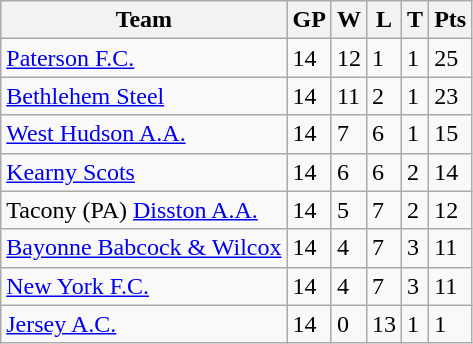<table class="wikitable sortable mw-collapsible">
<tr>
<th scope="col">Team</th>
<th scope="col">GP</th>
<th scope="col">W</th>
<th scope="col">L</th>
<th scope="col">T</th>
<th scope="col">Pts</th>
</tr>
<tr>
<td><a href='#'>Paterson F.C.</a></td>
<td>14</td>
<td>12</td>
<td>1</td>
<td>1</td>
<td>25</td>
</tr>
<tr>
<td><a href='#'>Bethlehem Steel</a></td>
<td>14</td>
<td>11</td>
<td>2</td>
<td>1</td>
<td>23</td>
</tr>
<tr>
<td><a href='#'>West Hudson A.A.</a></td>
<td>14</td>
<td>7</td>
<td>6</td>
<td>1</td>
<td>15</td>
</tr>
<tr>
<td><a href='#'>Kearny Scots</a></td>
<td>14</td>
<td>6</td>
<td>6</td>
<td>2</td>
<td>14</td>
</tr>
<tr>
<td>Tacony (PA) <a href='#'>Disston A.A.</a></td>
<td>14</td>
<td>5</td>
<td>7</td>
<td>2</td>
<td>12</td>
</tr>
<tr>
<td><a href='#'>Bayonne Babcock & Wilcox</a></td>
<td>14</td>
<td>4</td>
<td>7</td>
<td>3</td>
<td>11</td>
</tr>
<tr>
<td><a href='#'>New York F.C.</a></td>
<td>14</td>
<td>4</td>
<td>7</td>
<td>3</td>
<td>11</td>
</tr>
<tr>
<td><a href='#'>Jersey A.C.</a></td>
<td>14</td>
<td>0</td>
<td>13</td>
<td>1</td>
<td>1</td>
</tr>
</table>
